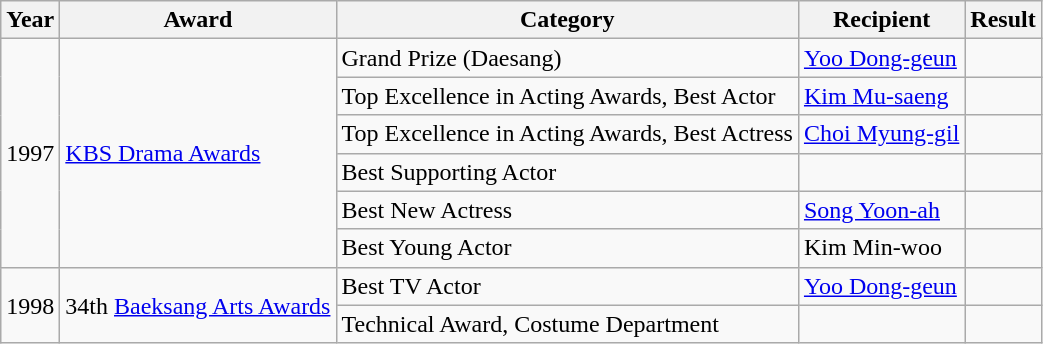<table class="wikitable">
<tr>
<th>Year</th>
<th>Award</th>
<th>Category</th>
<th>Recipient</th>
<th>Result</th>
</tr>
<tr>
<td rowspan=6>1997</td>
<td rowspan=6><a href='#'>KBS Drama Awards</a></td>
<td>Grand Prize (Daesang)</td>
<td><a href='#'>Yoo Dong-geun</a></td>
<td></td>
</tr>
<tr>
<td>Top Excellence in Acting Awards, Best Actor</td>
<td><a href='#'>Kim Mu-saeng</a></td>
<td></td>
</tr>
<tr>
<td>Top Excellence in Acting Awards, Best Actress</td>
<td><a href='#'>Choi Myung-gil</a></td>
<td></td>
</tr>
<tr>
<td>Best Supporting Actor</td>
<td></td>
<td></td>
</tr>
<tr>
<td>Best New Actress</td>
<td><a href='#'>Song Yoon-ah</a></td>
<td></td>
</tr>
<tr>
<td>Best Young Actor</td>
<td>Kim Min-woo</td>
<td></td>
</tr>
<tr>
<td rowspan=2>1998</td>
<td rowspan=2>34th <a href='#'>Baeksang Arts Awards</a></td>
<td>Best TV Actor</td>
<td><a href='#'>Yoo Dong-geun</a></td>
<td></td>
</tr>
<tr>
<td>Technical Award, Costume Department</td>
<td></td>
<td></td>
</tr>
</table>
